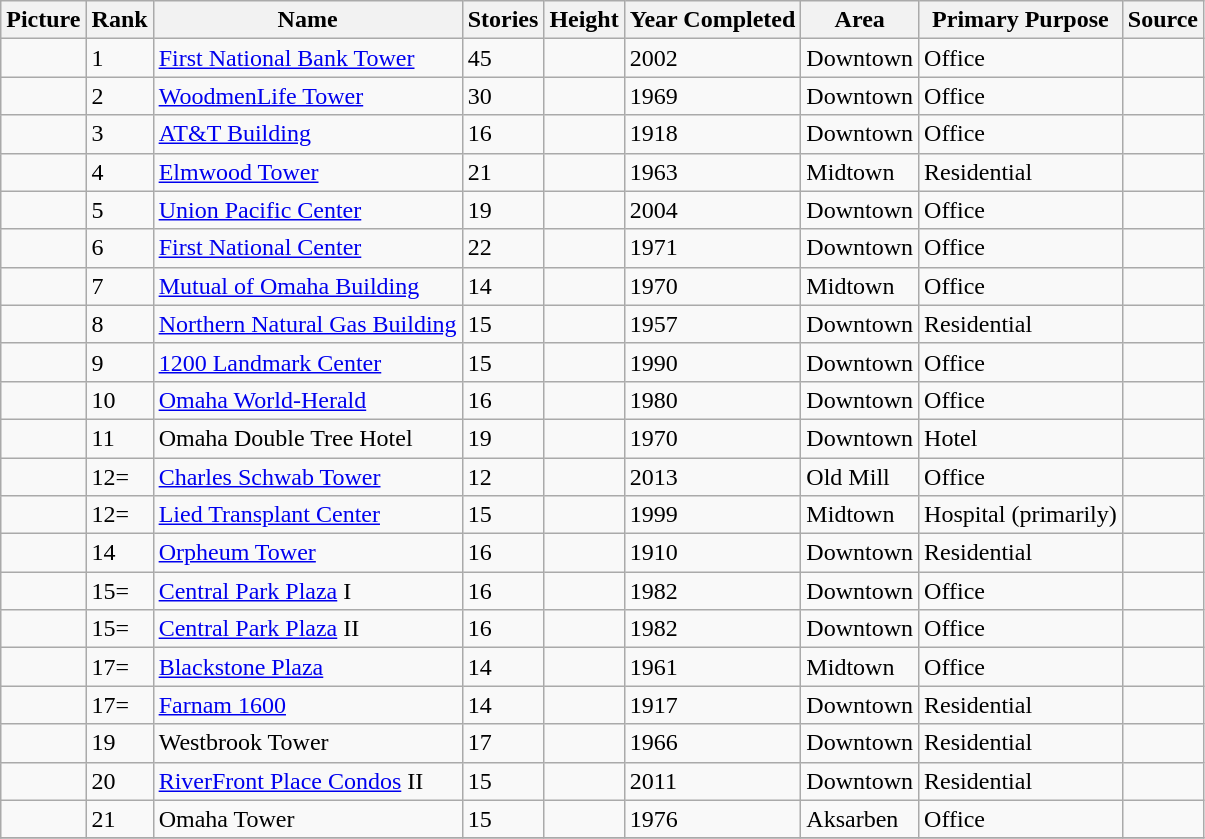<table class="wikitable sortable" style>
<tr>
<th>Picture</th>
<th>Rank</th>
<th>Name</th>
<th>Stories</th>
<th>Height</th>
<th>Year Completed</th>
<th>Area</th>
<th>Primary Purpose</th>
<th>Source</th>
</tr>
<tr>
<td></td>
<td>1</td>
<td><a href='#'>First National Bank Tower</a></td>
<td>45</td>
<td></td>
<td>2002</td>
<td>Downtown</td>
<td>Office</td>
<td></td>
</tr>
<tr>
<td></td>
<td>2</td>
<td><a href='#'>WoodmenLife Tower</a></td>
<td>30</td>
<td></td>
<td>1969</td>
<td>Downtown</td>
<td>Office</td>
<td></td>
</tr>
<tr>
<td></td>
<td>3</td>
<td><a href='#'>AT&T Building</a></td>
<td>16</td>
<td></td>
<td>1918</td>
<td>Downtown</td>
<td>Office</td>
<td></td>
</tr>
<tr>
<td></td>
<td>4</td>
<td><a href='#'>Elmwood Tower</a></td>
<td>21</td>
<td></td>
<td>1963</td>
<td>Midtown</td>
<td>Residential</td>
<td></td>
</tr>
<tr>
<td></td>
<td>5</td>
<td><a href='#'>Union Pacific Center</a></td>
<td>19</td>
<td></td>
<td>2004</td>
<td>Downtown</td>
<td>Office</td>
<td></td>
</tr>
<tr>
<td></td>
<td>6</td>
<td><a href='#'>First National Center</a></td>
<td>22</td>
<td></td>
<td>1971</td>
<td>Downtown</td>
<td>Office</td>
<td></td>
</tr>
<tr>
<td></td>
<td>7</td>
<td><a href='#'>Mutual of Omaha Building</a></td>
<td>14</td>
<td></td>
<td>1970</td>
<td>Midtown</td>
<td>Office</td>
<td></td>
</tr>
<tr>
<td></td>
<td>8</td>
<td><a href='#'>Northern Natural Gas Building</a></td>
<td>15</td>
<td></td>
<td>1957</td>
<td>Downtown</td>
<td>Residential</td>
<td></td>
</tr>
<tr>
<td></td>
<td>9</td>
<td><a href='#'>1200 Landmark Center</a></td>
<td>15</td>
<td></td>
<td>1990</td>
<td>Downtown</td>
<td>Office</td>
<td></td>
</tr>
<tr>
<td></td>
<td>10</td>
<td><a href='#'>Omaha World-Herald</a></td>
<td>16</td>
<td></td>
<td>1980</td>
<td>Downtown</td>
<td>Office</td>
<td></td>
</tr>
<tr>
<td></td>
<td>11</td>
<td>Omaha Double Tree Hotel</td>
<td>19</td>
<td></td>
<td>1970</td>
<td>Downtown</td>
<td>Hotel</td>
<td></td>
</tr>
<tr>
<td></td>
<td>12=</td>
<td><a href='#'>Charles Schwab Tower</a></td>
<td>12</td>
<td></td>
<td>2013</td>
<td>Old Mill</td>
<td>Office</td>
<td></td>
</tr>
<tr>
<td></td>
<td>12=</td>
<td><a href='#'>Lied Transplant Center</a></td>
<td>15</td>
<td></td>
<td>1999</td>
<td>Midtown</td>
<td>Hospital (primarily)</td>
<td></td>
</tr>
<tr>
<td></td>
<td>14</td>
<td><a href='#'>Orpheum Tower</a></td>
<td>16</td>
<td></td>
<td>1910</td>
<td>Downtown</td>
<td>Residential</td>
<td></td>
</tr>
<tr>
<td></td>
<td>15=</td>
<td><a href='#'>Central Park Plaza</a> I</td>
<td>16</td>
<td></td>
<td>1982</td>
<td>Downtown</td>
<td>Office</td>
<td></td>
</tr>
<tr>
<td></td>
<td>15=</td>
<td><a href='#'>Central Park Plaza</a> II</td>
<td>16</td>
<td></td>
<td>1982</td>
<td>Downtown</td>
<td>Office</td>
<td></td>
</tr>
<tr>
<td></td>
<td>17=</td>
<td><a href='#'>Blackstone Plaza</a></td>
<td>14</td>
<td></td>
<td>1961</td>
<td>Midtown</td>
<td>Office</td>
<td></td>
</tr>
<tr>
<td></td>
<td>17=</td>
<td><a href='#'>Farnam 1600</a></td>
<td>14</td>
<td></td>
<td>1917</td>
<td>Downtown</td>
<td>Residential</td>
<td></td>
</tr>
<tr>
<td></td>
<td>19</td>
<td>Westbrook Tower</td>
<td>17</td>
<td></td>
<td>1966</td>
<td>Downtown</td>
<td>Residential</td>
<td></td>
</tr>
<tr>
<td></td>
<td>20</td>
<td><a href='#'>RiverFront Place Condos</a> II</td>
<td>15</td>
<td></td>
<td>2011</td>
<td>Downtown</td>
<td>Residential</td>
<td></td>
</tr>
<tr>
<td></td>
<td>21</td>
<td>Omaha Tower</td>
<td>15</td>
<td></td>
<td>1976</td>
<td>Aksarben</td>
<td>Office</td>
<td></td>
</tr>
<tr>
</tr>
</table>
